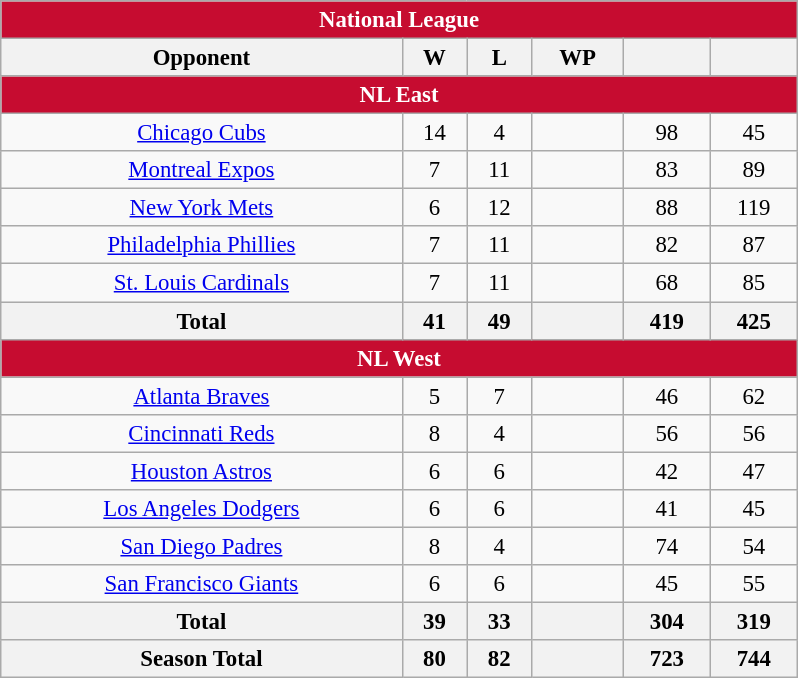<table class="wikitable" style="font-size:95%; text-align:center; width:35em;margin: 0.5em auto;">
<tr>
<td colspan="7" style="background:#c60c30;color:#fff"><strong>National League</strong></td>
</tr>
<tr>
<th>Opponent</th>
<th>W</th>
<th>L</th>
<th>WP</th>
<th></th>
<th></th>
</tr>
<tr>
<td colspan="7" style="background:#c60c30;color:#fff"><strong>NL East</strong></td>
</tr>
<tr>
<td><a href='#'>Chicago Cubs</a></td>
<td>14</td>
<td>4</td>
<td></td>
<td>98</td>
<td>45</td>
</tr>
<tr>
<td><a href='#'>Montreal Expos</a></td>
<td>7</td>
<td>11</td>
<td></td>
<td>83</td>
<td>89</td>
</tr>
<tr>
<td><a href='#'>New York Mets</a></td>
<td>6</td>
<td>12</td>
<td></td>
<td>88</td>
<td>119</td>
</tr>
<tr>
<td><a href='#'>Philadelphia Phillies</a></td>
<td>7</td>
<td>11</td>
<td></td>
<td>82</td>
<td>87</td>
</tr>
<tr>
<td><a href='#'>St. Louis Cardinals</a></td>
<td>7</td>
<td>11</td>
<td></td>
<td>68</td>
<td>85</td>
</tr>
<tr>
<th>Total</th>
<th>41</th>
<th>49</th>
<th></th>
<th>419</th>
<th>425</th>
</tr>
<tr>
<td colspan="7" style="background:#c60c30;color:#fff"><strong>NL West</strong></td>
</tr>
<tr>
<td><a href='#'>Atlanta Braves</a></td>
<td>5</td>
<td>7</td>
<td></td>
<td>46</td>
<td>62</td>
</tr>
<tr>
<td><a href='#'>Cincinnati Reds</a></td>
<td>8</td>
<td>4</td>
<td></td>
<td>56</td>
<td>56</td>
</tr>
<tr>
<td><a href='#'>Houston Astros</a></td>
<td>6</td>
<td>6</td>
<td></td>
<td>42</td>
<td>47</td>
</tr>
<tr>
<td><a href='#'>Los Angeles Dodgers</a></td>
<td>6</td>
<td>6</td>
<td></td>
<td>41</td>
<td>45</td>
</tr>
<tr>
<td><a href='#'>San Diego Padres</a></td>
<td>8</td>
<td>4</td>
<td></td>
<td>74</td>
<td>54</td>
</tr>
<tr>
<td><a href='#'>San Francisco Giants</a></td>
<td>6</td>
<td>6</td>
<td></td>
<td>45</td>
<td>55</td>
</tr>
<tr>
<th>Total</th>
<th>39</th>
<th>33</th>
<th></th>
<th>304</th>
<th>319</th>
</tr>
<tr>
<th>Season Total</th>
<th>80</th>
<th>82</th>
<th></th>
<th>723</th>
<th>744</th>
</tr>
</table>
